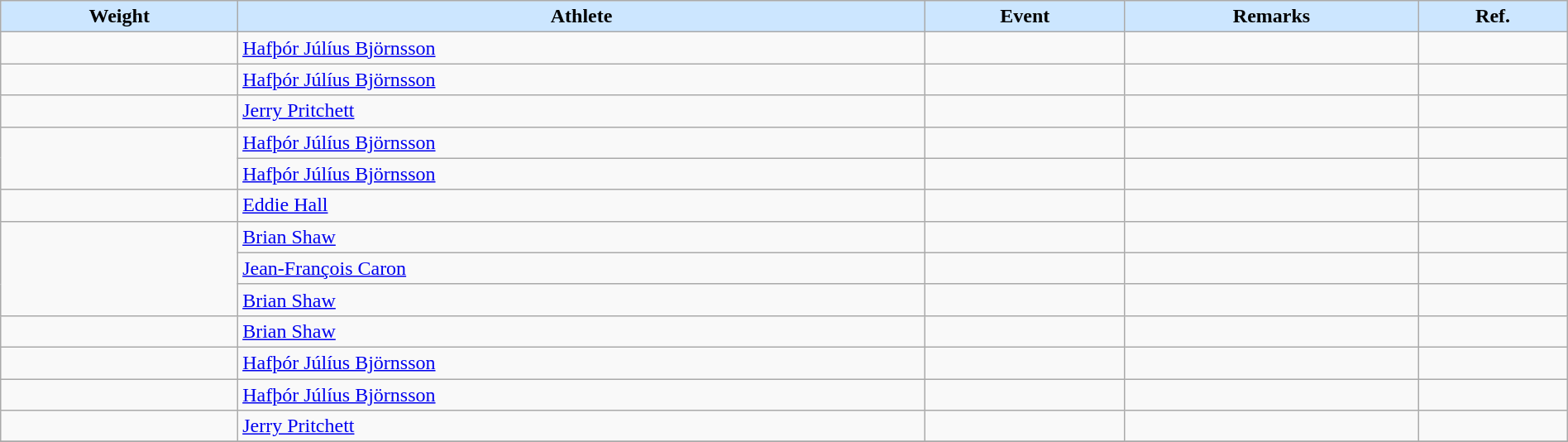<table class="wikitable sortable" style="display: inline-table;width: 100%;">
<tr>
<th style="background: #cce6ff;">Weight</th>
<th style="background: #cce6ff;">Athlete</th>
<th style="background: #cce6ff;">Event</th>
<th style="background: #cce6ff;">Remarks</th>
<th style="background: #cce6ff;">Ref.</th>
</tr>
<tr>
<td></td>
<td> <a href='#'>Hafþór Júlíus Björnsson</a></td>
<td></td>
<td></td>
<td></td>
</tr>
<tr>
<td></td>
<td> <a href='#'>Hafþór Júlíus Björnsson</a></td>
<td></td>
<td></td>
<td></td>
</tr>
<tr>
<td></td>
<td> <a href='#'>Jerry Pritchett</a></td>
<td></td>
<td></td>
<td></td>
</tr>
<tr>
<td rowspan="2"></td>
<td> <a href='#'>Hafþór Júlíus Björnsson</a></td>
<td></td>
<td></td>
<td></td>
</tr>
<tr>
<td> <a href='#'>Hafþór Júlíus Björnsson</a></td>
<td></td>
<td></td>
<td></td>
</tr>
<tr>
<td></td>
<td> <a href='#'>Eddie Hall</a></td>
<td></td>
<td></td>
<td></td>
</tr>
<tr>
<td rowspan="3"></td>
<td> <a href='#'>Brian Shaw</a></td>
<td></td>
<td></td>
<td></td>
</tr>
<tr>
<td> <a href='#'>Jean-François Caron</a></td>
<td></td>
<td></td>
<td></td>
</tr>
<tr>
<td> <a href='#'>Brian Shaw</a></td>
<td></td>
<td></td>
<td></td>
</tr>
<tr>
<td></td>
<td> <a href='#'>Brian Shaw</a></td>
<td></td>
<td></td>
<td></td>
</tr>
<tr>
<td></td>
<td> <a href='#'>Hafþór Júlíus Björnsson</a></td>
<td></td>
<td></td>
<td></td>
</tr>
<tr>
<td></td>
<td> <a href='#'>Hafþór Júlíus Björnsson</a></td>
<td></td>
<td></td>
<td></td>
</tr>
<tr>
<td></td>
<td> <a href='#'>Jerry Pritchett</a></td>
<td></td>
<td></td>
<td></td>
</tr>
<tr>
</tr>
</table>
